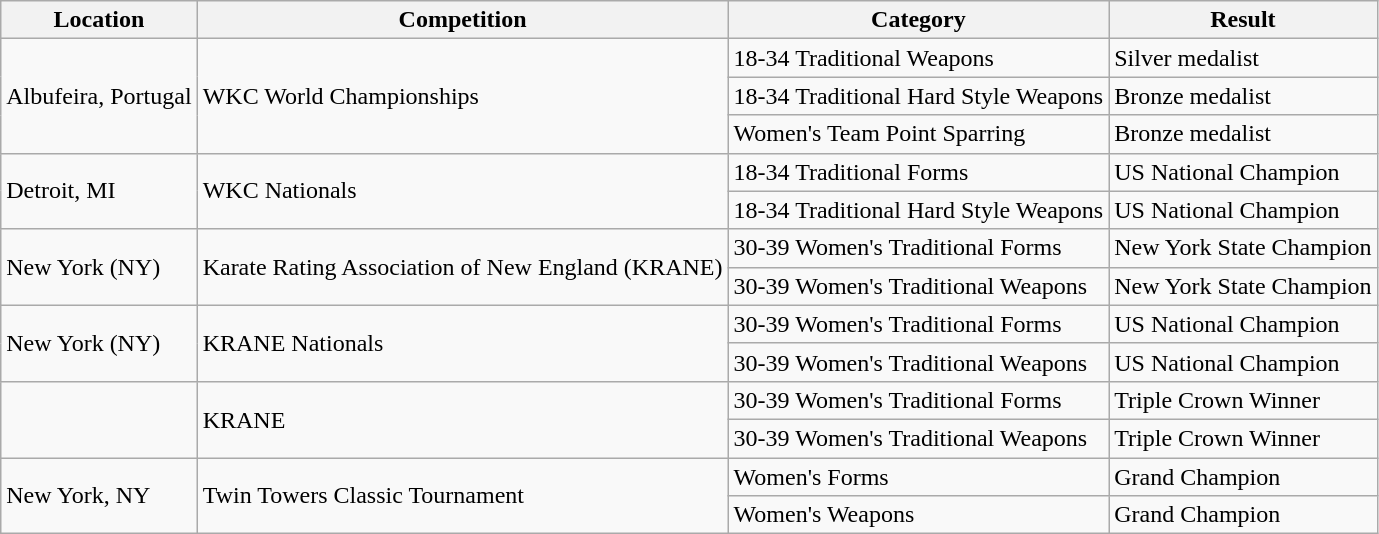<table class="wikitable sortable">
<tr>
<th>Location</th>
<th>Competition</th>
<th>Category</th>
<th>Result</th>
</tr>
<tr>
<td rowspan="3">Albufeira, Portugal</td>
<td rowspan="3">WKC World Championships</td>
<td>18-34 Traditional Weapons</td>
<td>Silver medalist</td>
</tr>
<tr>
<td>18-34 Traditional Hard Style Weapons</td>
<td>Bronze medalist</td>
</tr>
<tr>
<td>Women's Team Point Sparring</td>
<td>Bronze medalist</td>
</tr>
<tr>
<td rowspan="2">Detroit, MI</td>
<td rowspan="2">WKC Nationals</td>
<td>18-34 Traditional Forms</td>
<td>US National Champion</td>
</tr>
<tr>
<td>18-34 Traditional Hard Style Weapons</td>
<td>US National Champion</td>
</tr>
<tr>
<td rowspan="2">New York (NY)</td>
<td rowspan="2">Karate Rating Association of New England (KRANE)</td>
<td>30-39 Women's Traditional Forms</td>
<td>New York State Champion</td>
</tr>
<tr>
<td>30-39 Women's Traditional Weapons</td>
<td>New York State Champion</td>
</tr>
<tr>
<td rowspan="2">New York (NY)</td>
<td rowspan="2">KRANE Nationals</td>
<td>30-39 Women's Traditional Forms</td>
<td>US National Champion</td>
</tr>
<tr>
<td>30-39 Women's Traditional Weapons</td>
<td>US National Champion</td>
</tr>
<tr>
<td rowspan="2"></td>
<td rowspan="2">KRANE</td>
<td>30-39 Women's Traditional Forms</td>
<td>Triple Crown Winner</td>
</tr>
<tr>
<td>30-39 Women's Traditional Weapons</td>
<td>Triple Crown Winner</td>
</tr>
<tr>
<td rowspan="2">New York, NY</td>
<td rowspan="2">Twin Towers Classic Tournament </td>
<td>Women's Forms</td>
<td>Grand Champion</td>
</tr>
<tr>
<td>Women's Weapons</td>
<td>Grand Champion</td>
</tr>
</table>
